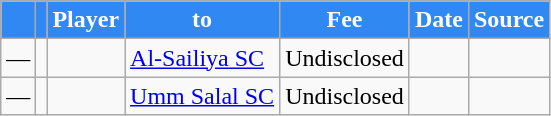<table class="wikitable plainrowheaders sortable">
<tr>
<th style="background:#3088f2; color:#ffffff;"></th>
<th style="background:#3088f2; color:#ffffff;"></th>
<th style="background:#3088f2; color:#ffffff;">Player</th>
<th style="background:#3088f2; color:#ffffff;">to</th>
<th style="background:#3088f2; color:#ffffff;">Fee</th>
<th style="background:#3088f2; color:#ffffff;">Date</th>
<th style="background:#3088f2; color:#ffffff;">Source</th>
</tr>
<tr>
<td align=center>—</td>
<td align=center></td>
<td></td>
<td> <a href='#'>Al-Sailiya SC</a></td>
<td>Undisclosed</td>
<td></td>
<td></td>
</tr>
<tr>
<td align=center>—</td>
<td align=center></td>
<td></td>
<td> <a href='#'>Umm Salal SC</a></td>
<td>Undisclosed</td>
<td></td>
<td></td>
</tr>
</table>
